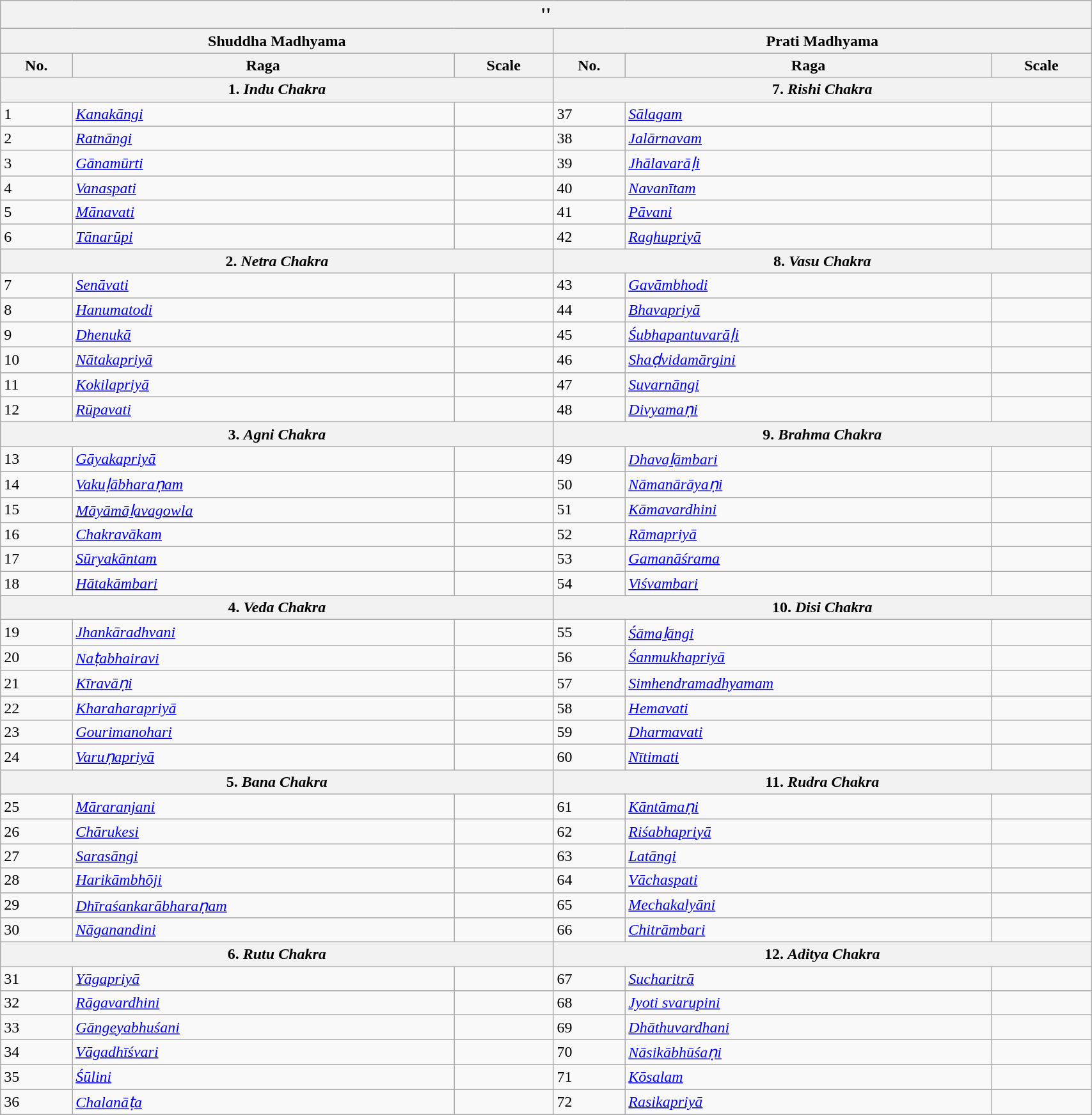<table class="wikitable" width="90%">
<tr>
<th colspan=6 align="center"><big><strong>'</strong>'</big></th>
</tr>
<tr>
<th colspan=3 align="center"><strong>Shuddha Madhyama</strong></th>
<th colspan=3 align="center"><strong>Prati Madhyama</strong></th>
</tr>
<tr>
<th>No.</th>
<th>Raga</th>
<th>Scale</th>
<th>No.</th>
<th>Raga</th>
<th>Scale</th>
</tr>
<tr>
<th colspan=3 align="center">1. <em>Indu Chakra</em></th>
<th colspan=3 align="center">7. <em>Rishi Chakra</em></th>
</tr>
<tr>
<td>1</td>
<td><em><a href='#'>Kanakāngi</a></em></td>
<td></td>
<td>37</td>
<td><em><a href='#'>Sālagam</a></em></td>
<td></td>
</tr>
<tr>
<td>2</td>
<td><em><a href='#'>Ratnāngi</a></em></td>
<td></td>
<td>38</td>
<td><em><a href='#'>Jalārnavam</a></em></td>
<td></td>
</tr>
<tr>
<td>3</td>
<td><em><a href='#'>Gānamūrti</a></em></td>
<td></td>
<td>39</td>
<td><em><a href='#'>Jhālavarāḷi</a></em></td>
<td></td>
</tr>
<tr>
<td>4</td>
<td><em><a href='#'>Vanaspati</a></em></td>
<td></td>
<td>40</td>
<td><em><a href='#'>Navanītam</a></em></td>
<td></td>
</tr>
<tr>
<td>5</td>
<td><em><a href='#'>Mānavati</a></em></td>
<td></td>
<td>41</td>
<td><em><a href='#'>Pāvani</a></em></td>
<td></td>
</tr>
<tr>
<td>6</td>
<td><em><a href='#'>Tānarūpi</a></em></td>
<td></td>
<td>42</td>
<td><em><a href='#'>Raghupriyā</a></em></td>
<td></td>
</tr>
<tr>
<th colspan=3 align="center">2. <em>Netra Chakra</em></th>
<th colspan=3 align="center">8. <em>Vasu Chakra</em></th>
</tr>
<tr>
<td>7</td>
<td><em><a href='#'>Senāvati</a></em></td>
<td></td>
<td>43</td>
<td><em><a href='#'>Gavāmbhodi</a></em></td>
<td></td>
</tr>
<tr>
<td>8</td>
<td><em><a href='#'>Hanumatodi</a></em></td>
<td></td>
<td>44</td>
<td><em><a href='#'>Bhavapriyā</a></em></td>
<td></td>
</tr>
<tr>
<td>9</td>
<td><em><a href='#'>Dhenukā</a></em></td>
<td></td>
<td>45</td>
<td><em><a href='#'>Śubhapantuvarāḷi</a></em></td>
<td></td>
</tr>
<tr>
<td>10</td>
<td><em><a href='#'>Nātakapriyā</a></em></td>
<td></td>
<td>46</td>
<td><em><a href='#'>Shaḍvidamārgini</a></em></td>
<td></td>
</tr>
<tr>
<td>11</td>
<td><em><a href='#'>Kokilapriyā</a></em></td>
<td></td>
<td>47</td>
<td><em><a href='#'>Suvarnāngi</a></em></td>
<td></td>
</tr>
<tr>
<td>12</td>
<td><em><a href='#'>Rūpavati</a></em></td>
<td></td>
<td>48</td>
<td><em><a href='#'>Divyamaṇi</a></em></td>
<td></td>
</tr>
<tr>
<th colspan=3 align="center">3. <em>Agni Chakra</em></th>
<th colspan=3 align-"center">9. <em>Brahma Chakra</em></th>
</tr>
<tr>
<td>13</td>
<td><em><a href='#'>Gāyakapriyā</a></em></td>
<td></td>
<td>49</td>
<td><em><a href='#'>Dhavaḻāmbari</a></em></td>
<td></td>
</tr>
<tr>
<td>14</td>
<td><em><a href='#'>Vakuḷābharaṇam</a></em></td>
<td></td>
<td>50</td>
<td><em><a href='#'>Nāmanārāyaṇi</a></em></td>
<td></td>
</tr>
<tr>
<td>15</td>
<td><em><a href='#'>Māyāmāḻavagowla</a></em></td>
<td></td>
<td>51</td>
<td><em><a href='#'>Kāmavardhini</a></em></td>
<td></td>
</tr>
<tr>
<td>16</td>
<td><em><a href='#'>Chakravākam</a></em></td>
<td></td>
<td>52</td>
<td><em><a href='#'>Rāmapriyā</a></em></td>
<td></td>
</tr>
<tr>
<td>17</td>
<td><em><a href='#'>Sūryakāntam</a></em></td>
<td></td>
<td>53</td>
<td><em><a href='#'>Gamanāśrama</a></em></td>
<td></td>
</tr>
<tr>
<td>18</td>
<td><em><a href='#'>Hātakāmbari</a></em></td>
<td></td>
<td>54</td>
<td><em><a href='#'>Viśvambari</a></em></td>
<td></td>
</tr>
<tr>
<th colspan=3 align="center">4. <em>Veda Chakra</em></th>
<th colspan=3 align="center">10. <em>Disi Chakra</em></th>
</tr>
<tr>
<td>19</td>
<td><em><a href='#'>Jhankāradhvani</a></em></td>
<td></td>
<td>55</td>
<td><em><a href='#'>Śāmaḻāngi</a></em></td>
<td></td>
</tr>
<tr>
<td>20</td>
<td><em><a href='#'>Naṭabhairavi</a></em></td>
<td></td>
<td>56</td>
<td><em><a href='#'>Śanmukhapriyā</a></em></td>
<td></td>
</tr>
<tr>
<td>21</td>
<td><em><a href='#'>Kīravāṇi</a></em></td>
<td></td>
<td>57</td>
<td><em><a href='#'>Simhendramadhyamam</a></em></td>
<td></td>
</tr>
<tr>
<td>22</td>
<td><em><a href='#'>Kharaharapriyā</a></em></td>
<td></td>
<td>58</td>
<td><em><a href='#'>Hemavati</a></em></td>
<td></td>
</tr>
<tr>
<td>23</td>
<td><em><a href='#'>Gourimanohari</a></em></td>
<td></td>
<td>59</td>
<td><em><a href='#'>Dharmavati</a></em></td>
<td></td>
</tr>
<tr>
<td>24</td>
<td><em><a href='#'>Varuṇapriyā</a></em></td>
<td></td>
<td>60</td>
<td><em><a href='#'>Nītimati</a></em></td>
<td></td>
</tr>
<tr>
<th colspan=3 align="center">5. <em>Bana Chakra</em></th>
<th colspan=3 align="center">11. <em>Rudra Chakra</em></th>
</tr>
<tr>
<td>25</td>
<td><em><a href='#'>Māraranjani</a></em></td>
<td></td>
<td>61</td>
<td><em><a href='#'>Kāntāmaṇi</a></em></td>
<td></td>
</tr>
<tr>
<td>26</td>
<td><em><a href='#'>Chārukesi</a></em></td>
<td></td>
<td>62</td>
<td><em><a href='#'>Riśabhapriyā</a></em></td>
<td></td>
</tr>
<tr>
<td>27</td>
<td><em><a href='#'>Sarasāngi</a></em></td>
<td></td>
<td>63</td>
<td><em><a href='#'>Latāngi</a></em></td>
<td></td>
</tr>
<tr>
<td>28</td>
<td><em><a href='#'>Harikāmbhōji</a></em></td>
<td></td>
<td>64</td>
<td><em><a href='#'>Vāchaspati</a></em></td>
<td></td>
</tr>
<tr>
<td>29</td>
<td><em><a href='#'>Dhīraśankarābharaṇam</a></em></td>
<td></td>
<td>65</td>
<td><em><a href='#'>Mechakalyāni</a></em></td>
<td></td>
</tr>
<tr>
<td>30</td>
<td><em><a href='#'>Nāganandini</a></em></td>
<td></td>
<td>66</td>
<td><em><a href='#'>Chitrāmbari</a></em></td>
<td></td>
</tr>
<tr>
<th colspan=3 align="center">6. <em>Rutu Chakra</em></th>
<th colspan=3 align="center">12. <em>Aditya Chakra</em></th>
</tr>
<tr>
<td>31</td>
<td><em><a href='#'>Yāgapriyā</a></em></td>
<td></td>
<td>67</td>
<td><em><a href='#'>Sucharitrā</a></em></td>
<td></td>
</tr>
<tr>
<td>32</td>
<td><em><a href='#'>Rāgavardhini</a></em></td>
<td></td>
<td>68</td>
<td><em><a href='#'>Jyoti svarupini</a></em></td>
<td></td>
</tr>
<tr>
<td>33</td>
<td><em><a href='#'>Gāngeyabhuśani</a></em></td>
<td></td>
<td>69</td>
<td><em><a href='#'>Dhāthuvardhani</a></em></td>
<td></td>
</tr>
<tr>
<td>34</td>
<td><em><a href='#'>Vāgadhīśvari</a></em></td>
<td></td>
<td>70</td>
<td><em><a href='#'>Nāsikābhūśaṇi</a></em></td>
<td></td>
</tr>
<tr>
<td>35</td>
<td><em><a href='#'>Śūlini</a></em></td>
<td></td>
<td>71</td>
<td><em><a href='#'>Kōsalam</a></em></td>
<td></td>
</tr>
<tr>
<td>36</td>
<td><em><a href='#'>Chalanāṭa</a></em></td>
<td></td>
<td>72</td>
<td><em><a href='#'>Rasikapriyā</a></em></td>
<td></td>
</tr>
</table>
